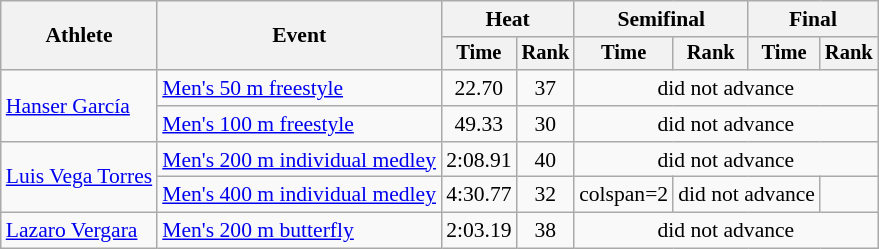<table class=wikitable style="font-size:90%">
<tr>
<th rowspan="2">Athlete</th>
<th rowspan="2">Event</th>
<th colspan="2">Heat</th>
<th colspan="2">Semifinal</th>
<th colspan="2">Final</th>
</tr>
<tr style="font-size:95%">
<th>Time</th>
<th>Rank</th>
<th>Time</th>
<th>Rank</th>
<th>Time</th>
<th>Rank</th>
</tr>
<tr align=center>
<td align=left rowspan=2><a href='#'>Hanser García</a></td>
<td align=left><a href='#'>Men's 50 m freestyle</a></td>
<td>22.70</td>
<td>37</td>
<td colspan=4>did not advance</td>
</tr>
<tr align=center>
<td align=left><a href='#'>Men's 100 m freestyle</a></td>
<td>49.33</td>
<td>30</td>
<td colspan=4>did not advance</td>
</tr>
<tr align=center>
<td align=left rowspan=2><a href='#'>Luis Vega Torres</a></td>
<td align=left><a href='#'>Men's 200 m individual medley</a></td>
<td>2:08.91</td>
<td>40</td>
<td colspan=4>did not advance</td>
</tr>
<tr align=center>
<td align=left><a href='#'>Men's 400 m individual medley</a></td>
<td>4:30.77</td>
<td>32</td>
<td>colspan=2 </td>
<td colspan=2>did not advance</td>
</tr>
<tr align=center>
<td align=left><a href='#'>Lazaro Vergara</a></td>
<td align=left><a href='#'>Men's 200 m butterfly</a></td>
<td>2:03.19</td>
<td>38</td>
<td colspan=4>did not advance</td>
</tr>
</table>
